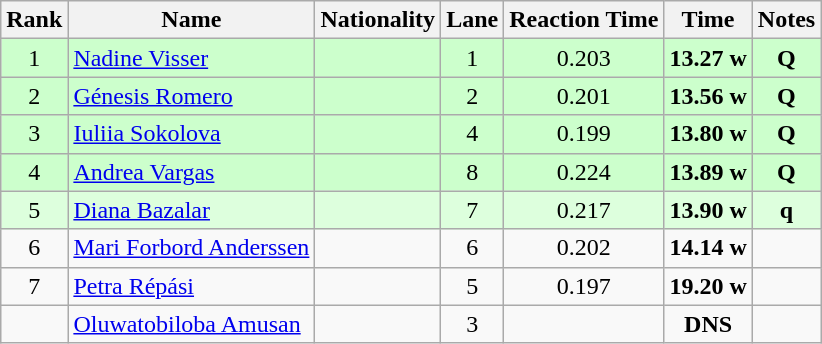<table class="wikitable sortable" style="text-align:center">
<tr>
<th>Rank</th>
<th>Name</th>
<th>Nationality</th>
<th>Lane</th>
<th>Reaction Time</th>
<th>Time</th>
<th>Notes</th>
</tr>
<tr bgcolor=ccffcc>
<td>1</td>
<td align=left><a href='#'>Nadine Visser</a></td>
<td align=left></td>
<td>1</td>
<td>0.203</td>
<td><strong>13.27</strong> <strong>w</strong></td>
<td><strong>Q</strong></td>
</tr>
<tr bgcolor=ccffcc>
<td>2</td>
<td align=left><a href='#'>Génesis Romero</a></td>
<td align=left></td>
<td>2</td>
<td>0.201</td>
<td><strong>13.56</strong> <strong>w</strong></td>
<td><strong>Q</strong></td>
</tr>
<tr bgcolor=ccffcc>
<td>3</td>
<td align=left><a href='#'>Iuliia Sokolova</a></td>
<td align=left></td>
<td>4</td>
<td>0.199</td>
<td><strong>13.80</strong> <strong>w</strong></td>
<td><strong>Q</strong></td>
</tr>
<tr bgcolor=ccffcc>
<td>4</td>
<td align=left><a href='#'>Andrea Vargas</a></td>
<td align=left></td>
<td>8</td>
<td>0.224</td>
<td><strong>13.89</strong> <strong>w</strong></td>
<td><strong>Q</strong></td>
</tr>
<tr bgcolor=ddffdd>
<td>5</td>
<td align=left><a href='#'>Diana Bazalar</a></td>
<td align=left></td>
<td>7</td>
<td>0.217</td>
<td><strong>13.90</strong> <strong>w</strong></td>
<td><strong>q</strong></td>
</tr>
<tr>
<td>6</td>
<td align=left><a href='#'>Mari Forbord Anderssen</a></td>
<td align=left></td>
<td>6</td>
<td>0.202</td>
<td><strong>14.14</strong> <strong>w</strong></td>
<td></td>
</tr>
<tr>
<td>7</td>
<td align=left><a href='#'>Petra Répási</a></td>
<td align=left></td>
<td>5</td>
<td>0.197</td>
<td><strong>19.20</strong> <strong>w</strong></td>
<td></td>
</tr>
<tr>
<td></td>
<td align=left><a href='#'>Oluwatobiloba Amusan</a></td>
<td align=left></td>
<td>3</td>
<td></td>
<td><strong>DNS</strong></td>
<td></td>
</tr>
</table>
